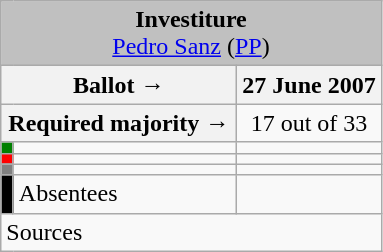<table class="wikitable" style="text-align:center;">
<tr>
<td colspan="3" align="center" bgcolor="#C0C0C0"><strong>Investiture</strong><br><a href='#'>Pedro Sanz</a> (<a href='#'>PP</a>)</td>
</tr>
<tr>
<th colspan="2" width="150px">Ballot →</th>
<th>27 June 2007</th>
</tr>
<tr>
<th colspan="2">Required majority →</th>
<td>17 out of 33 </td>
</tr>
<tr>
<th width="1px" style="background:green;"></th>
<td align="left"></td>
<td></td>
</tr>
<tr>
<th style="color:inherit;background:red;"></th>
<td align="left"></td>
<td></td>
</tr>
<tr>
<th style="color:inherit;background:gray;"></th>
<td align="left"></td>
<td></td>
</tr>
<tr>
<th style="color:inherit;background:black;"></th>
<td align="left"><span>Absentees</span></td>
<td></td>
</tr>
<tr>
<td align="left" colspan="3">Sources</td>
</tr>
</table>
